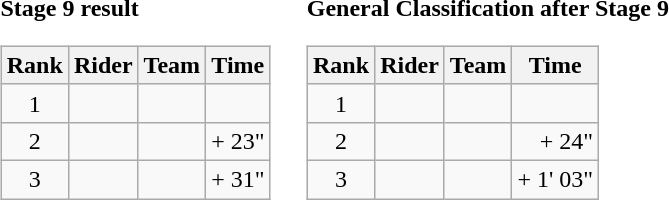<table>
<tr>
<td><strong>Stage 9 result</strong><br><table class="wikitable">
<tr>
<th scope="col">Rank</th>
<th scope="col">Rider</th>
<th scope="col">Team</th>
<th scope="col">Time</th>
</tr>
<tr>
<td style="text-align:center;">1</td>
<td><s></s></td>
<td></td>
<td style="text-align:right;"></td>
</tr>
<tr>
<td style="text-align:center;">2</td>
<td></td>
<td></td>
<td style="text-align:right;">+ 23"</td>
</tr>
<tr>
<td style="text-align:center;">3</td>
<td></td>
<td></td>
<td style="text-align:right;">+ 31"</td>
</tr>
</table>
</td>
<td></td>
<td><strong>General Classification after Stage 9</strong><br><table class="wikitable">
<tr>
<th scope="col">Rank</th>
<th scope="col">Rider</th>
<th scope="col">Team</th>
<th scope="col">Time</th>
</tr>
<tr>
<td style="text-align:center;">1</td>
<td></td>
<td></td>
<td style="text-align:right;"></td>
</tr>
<tr>
<td style="text-align:center;">2</td>
<td></td>
<td></td>
<td style="text-align:right;">+ 24"</td>
</tr>
<tr>
<td style="text-align:center;">3</td>
<td></td>
<td></td>
<td style="text-align:right;">+ 1' 03"</td>
</tr>
</table>
</td>
</tr>
</table>
